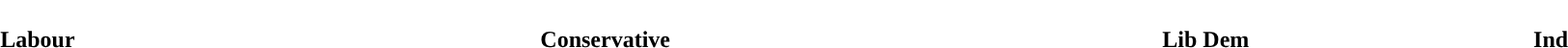<table style="width:100%; text-align:center;">
<tr style="color:white;">
<td style="background:"><strong>20</strong></td>
<td style="background:"><strong>17</strong></td>
<td style="background:"><strong>12</strong></td>
<td style="background:"><strong>2</strong></td>
</tr>
<tr>
<td><span><strong>Labour</strong></span></td>
<td><span><strong>Conservative</strong></span></td>
<td><span><strong>Lib Dem</strong></span></td>
<td><span><strong>Ind</strong></span></td>
</tr>
</table>
